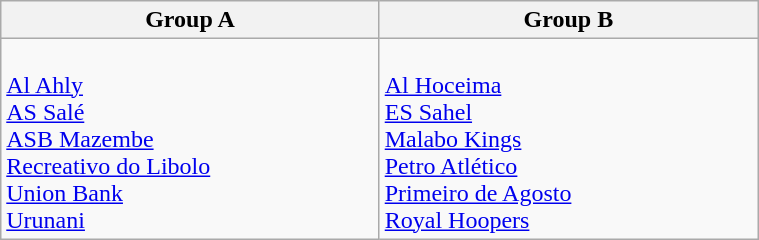<table class="wikitable" width=40%>
<tr>
<th width=25%>Group A</th>
<th width=25%>Group B</th>
</tr>
<tr>
<td><br> <a href='#'>Al Ahly</a><br>
 <a href='#'>AS Salé</a><br>
 <a href='#'>ASB Mazembe</a><br>
 <a href='#'>Recreativo do Libolo</a><br>
 <a href='#'>Union Bank</a><br>
 <a href='#'>Urunani</a></td>
<td><br> <a href='#'>Al Hoceima</a><br>
 <a href='#'>ES Sahel</a><br>
 <a href='#'>Malabo Kings</a><br>
 <a href='#'>Petro Atlético</a><br>
 <a href='#'>Primeiro de Agosto</a><br>
 <a href='#'>Royal Hoopers</a></td>
</tr>
</table>
